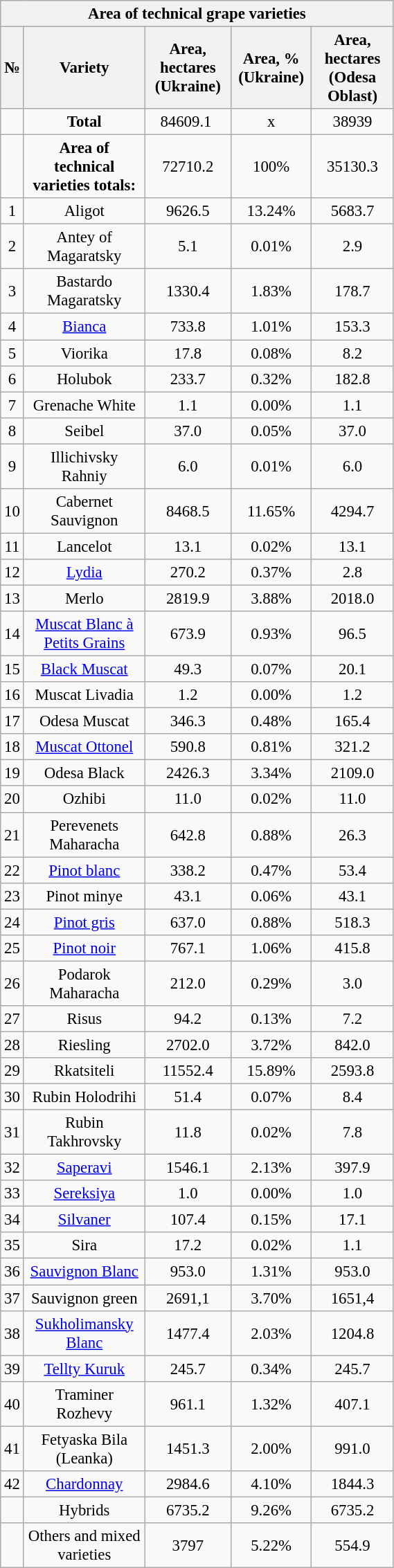<table class="wikitable sortable mw-collapsible float-left" width="30%" style="font-size:95%; text-align:center;">
<tr>
<th colspan="5">Area of technical grape varieties</th>
</tr>
<tr>
<th>№</th>
<th>Variety</th>
<th>Area, hectares (Ukraine)</th>
<th>Area, % (Ukraine)</th>
<th>Area, hectares (Odesa Oblast)</th>
</tr>
<tr>
<td></td>
<td><strong>Total</strong></td>
<td>84609.1 </td>
<td>x</td>
<td>38939</td>
</tr>
<tr>
<td></td>
<td><strong>Area of technical varieties totals:</strong></td>
<td>72710.2</td>
<td>100%</td>
<td>35130.3</td>
</tr>
<tr>
<td>1</td>
<td>Aligot</td>
<td>9626.5</td>
<td>13.24%</td>
<td>5683.7</td>
</tr>
<tr>
<td>2</td>
<td>Antey of Magaratsky</td>
<td>5.1</td>
<td>0.01%</td>
<td>2.9</td>
</tr>
<tr>
<td>3</td>
<td>Bastardo Magaratsky</td>
<td>1330.4</td>
<td>1.83%</td>
<td>178.7</td>
</tr>
<tr>
<td>4</td>
<td><a href='#'>Bianca</a></td>
<td>733.8</td>
<td>1.01%</td>
<td>153.3</td>
</tr>
<tr>
<td>5</td>
<td>Viorika</td>
<td>17.8</td>
<td>0.08%</td>
<td>8.2</td>
</tr>
<tr>
<td>6</td>
<td>Holubok</td>
<td>233.7</td>
<td>0.32%</td>
<td>182.8</td>
</tr>
<tr>
<td>7</td>
<td>Grenache White</td>
<td>1.1</td>
<td>0.00%</td>
<td>1.1</td>
</tr>
<tr>
<td>8</td>
<td>Seibel</td>
<td>37.0</td>
<td>0.05%</td>
<td>37.0</td>
</tr>
<tr>
<td>9</td>
<td>Illichivsky Rahniy</td>
<td>6.0</td>
<td>0.01%</td>
<td>6.0</td>
</tr>
<tr>
<td>10</td>
<td>Cabernet Sauvignon</td>
<td>8468.5</td>
<td>11.65%</td>
<td>4294.7</td>
</tr>
<tr>
<td>11</td>
<td>Lancelot</td>
<td>13.1</td>
<td>0.02%</td>
<td>13.1</td>
</tr>
<tr>
<td>12</td>
<td><a href='#'>Lydia</a></td>
<td>270.2</td>
<td>0.37%</td>
<td>2.8</td>
</tr>
<tr>
<td>13</td>
<td>Merlo</td>
<td>2819.9</td>
<td>3.88%</td>
<td>2018.0</td>
</tr>
<tr>
<td>14</td>
<td><a href='#'>Muscat Blanc à Petits Grains</a></td>
<td>673.9</td>
<td>0.93%</td>
<td>96.5</td>
</tr>
<tr>
<td>15</td>
<td><a href='#'>Black Muscat</a></td>
<td>49.3</td>
<td>0.07%</td>
<td>20.1</td>
</tr>
<tr>
<td>16</td>
<td>Muscat Livadia</td>
<td>1.2</td>
<td>0.00%</td>
<td>1.2</td>
</tr>
<tr>
<td>17</td>
<td>Odesa Muscat</td>
<td>346.3</td>
<td>0.48%</td>
<td>165.4</td>
</tr>
<tr>
<td>18</td>
<td><a href='#'>Muscat Ottonel</a></td>
<td>590.8</td>
<td>0.81%</td>
<td>321.2</td>
</tr>
<tr>
<td>19</td>
<td>Odesa Black</td>
<td>2426.3</td>
<td>3.34%</td>
<td>2109.0</td>
</tr>
<tr>
<td>20</td>
<td>Ozhibi</td>
<td>11.0</td>
<td>0.02%</td>
<td>11.0</td>
</tr>
<tr>
<td>21</td>
<td>Perevenets Maharacha</td>
<td>642.8</td>
<td>0.88%</td>
<td>26.3</td>
</tr>
<tr>
<td>22</td>
<td><a href='#'>Pinot blanc</a></td>
<td>338.2</td>
<td>0.47%</td>
<td>53.4</td>
</tr>
<tr>
<td>23</td>
<td>Pinot minye</td>
<td>43.1</td>
<td>0.06%</td>
<td>43.1</td>
</tr>
<tr>
<td>24</td>
<td><a href='#'>Pinot gris</a></td>
<td>637.0</td>
<td>0.88%</td>
<td>518.3</td>
</tr>
<tr>
<td>25</td>
<td><a href='#'>Pinot noir</a></td>
<td>767.1</td>
<td>1.06%</td>
<td>415.8</td>
</tr>
<tr>
<td>26</td>
<td>Podarok Maharacha</td>
<td>212.0</td>
<td>0.29%</td>
<td>3.0</td>
</tr>
<tr>
<td>27</td>
<td>Risus</td>
<td>94.2</td>
<td>0.13%</td>
<td>7.2</td>
</tr>
<tr>
<td>28</td>
<td>Riesling</td>
<td>2702.0</td>
<td>3.72%</td>
<td>842.0</td>
</tr>
<tr>
<td>29</td>
<td>Rkatsiteli</td>
<td>11552.4</td>
<td>15.89%</td>
<td>2593.8</td>
</tr>
<tr>
<td>30</td>
<td>Rubin Holodrihi</td>
<td>51.4</td>
<td>0.07%</td>
<td>8.4</td>
</tr>
<tr>
<td>31</td>
<td>Rubin Takhrovsky</td>
<td>11.8</td>
<td>0.02%</td>
<td>7.8</td>
</tr>
<tr>
<td>32</td>
<td><a href='#'>Saperavi</a></td>
<td>1546.1</td>
<td>2.13%</td>
<td>397.9</td>
</tr>
<tr>
<td>33</td>
<td><a href='#'>Sereksiya</a></td>
<td>1.0</td>
<td>0.00%</td>
<td>1.0</td>
</tr>
<tr>
<td>34</td>
<td><a href='#'>Silvaner</a></td>
<td>107.4</td>
<td>0.15%</td>
<td>17.1</td>
</tr>
<tr>
<td>35</td>
<td>Sira</td>
<td>17.2</td>
<td>0.02%</td>
<td>1.1</td>
</tr>
<tr>
<td>36</td>
<td><a href='#'>Sauvignon Blanc</a></td>
<td>953.0</td>
<td>1.31%</td>
<td>953.0</td>
</tr>
<tr>
<td>37</td>
<td>Sauvignon green</td>
<td>2691,1</td>
<td>3.70%</td>
<td>1651,4</td>
</tr>
<tr>
<td>38</td>
<td><a href='#'>Sukholimansky Blanc</a></td>
<td>1477.4</td>
<td>2.03%</td>
<td>1204.8</td>
</tr>
<tr>
<td>39</td>
<td><a href='#'>Tellty Kuruk</a></td>
<td>245.7</td>
<td>0.34%</td>
<td>245.7</td>
</tr>
<tr>
<td>40</td>
<td>Traminer Rozhevy</td>
<td>961.1</td>
<td>1.32%</td>
<td>407.1</td>
</tr>
<tr>
<td>41</td>
<td>Fetyaska Bila (Leanka)</td>
<td>1451.3</td>
<td>2.00%</td>
<td>991.0</td>
</tr>
<tr>
<td>42</td>
<td><a href='#'>Chardonnay</a></td>
<td>2984.6</td>
<td>4.10%</td>
<td>1844.3</td>
</tr>
<tr>
<td></td>
<td>Hybrids</td>
<td>6735.2</td>
<td>9.26%</td>
<td>6735.2</td>
</tr>
<tr>
<td></td>
<td>Others and mixed varieties</td>
<td>3797</td>
<td>5.22%</td>
<td>554.9</td>
</tr>
</table>
